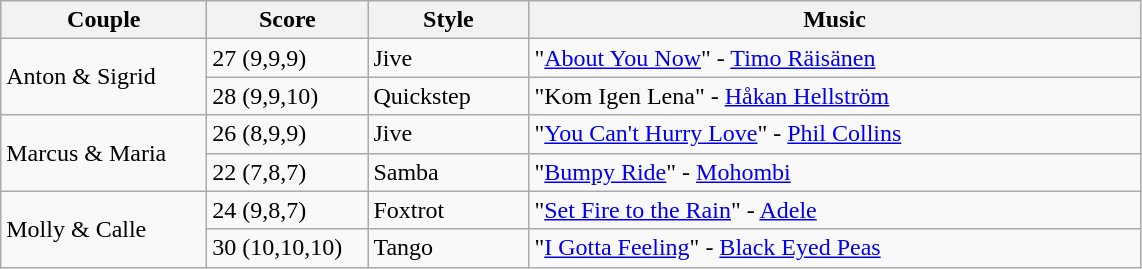<table class="wikitable">
<tr>
<th width="130">Couple</th>
<th width="100">Score</th>
<th width="100">Style</th>
<th width="400">Music</th>
</tr>
<tr>
<td rowspan=2>Anton & Sigrid</td>
<td>27 (9,9,9)</td>
<td>Jive</td>
<td>"<a href='#'>About You Now</a>" - <a href='#'>Timo Räisänen</a></td>
</tr>
<tr>
<td>28 (9,9,10)</td>
<td>Quickstep</td>
<td>"Kom Igen Lena" - <a href='#'>Håkan Hellström</a></td>
</tr>
<tr>
<td rowspan=2>Marcus & Maria</td>
<td>26 (8,9,9)</td>
<td>Jive</td>
<td>"<a href='#'>You Can't Hurry Love</a>" - <a href='#'>Phil Collins</a></td>
</tr>
<tr>
<td>22 (7,8,7)</td>
<td>Samba</td>
<td>"<a href='#'>Bumpy Ride</a>" - <a href='#'>Mohombi</a></td>
</tr>
<tr>
<td rowspan=2>Molly & Calle</td>
<td>24 (9,8,7)</td>
<td>Foxtrot</td>
<td>"<a href='#'>Set Fire to the Rain</a>" - <a href='#'>Adele</a></td>
</tr>
<tr>
<td>30 (10,10,10)</td>
<td>Tango</td>
<td>"<a href='#'>I Gotta Feeling</a>" - <a href='#'>Black Eyed Peas</a></td>
</tr>
</table>
